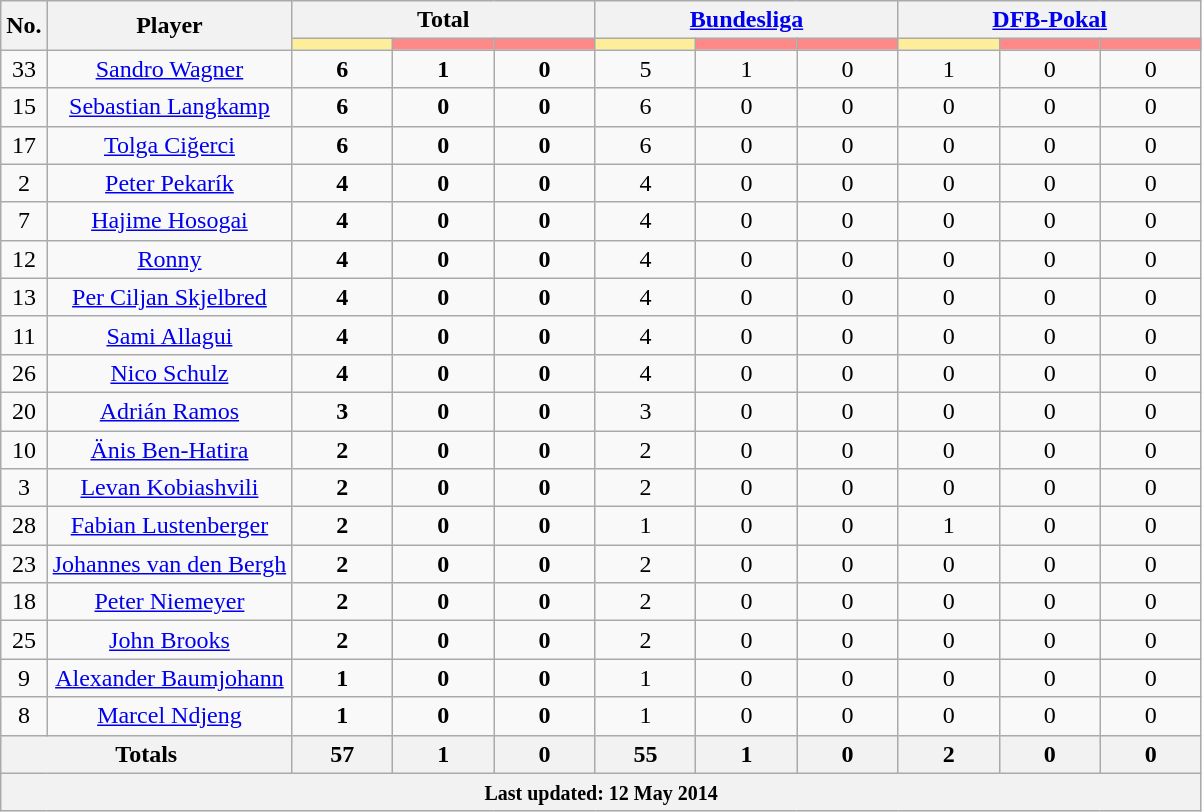<table class="wikitable" style="text-align:center;">
<tr style="text-align:center;">
<th rowspan="2">No.</th>
<th rowspan="2">Player</th>
<th colspan="3">Total</th>
<th colspan="3"><a href='#'>Bundesliga</a></th>
<th colspan="3"><a href='#'>DFB-Pokal</a></th>
</tr>
<tr>
<th style="width:60px; background:#fe9;"></th>
<th style="width:60px; background:#ff8888;"></th>
<th style="width:60px; background:#ff8888;"></th>
<th style="width:60px; background:#fe9;"></th>
<th style="width:60px; background:#ff8888;"></th>
<th style="width:60px; background:#ff8888;"></th>
<th style="width:60px; background:#fe9;"></th>
<th style="width:60px; background:#ff8888;"></th>
<th style="width:60px; background:#ff8888;"></th>
</tr>
<tr>
<td>33</td>
<td><a href='#'>Sandro Wagner</a></td>
<td><strong>6</strong> </td>
<td><strong>1</strong> </td>
<td><strong>0</strong> </td>
<td>5 </td>
<td>1 </td>
<td>0 </td>
<td>1 </td>
<td>0 </td>
<td>0 </td>
</tr>
<tr>
<td>15</td>
<td><a href='#'>Sebastian Langkamp</a></td>
<td><strong>6</strong> </td>
<td><strong>0</strong> </td>
<td><strong>0</strong> </td>
<td>6 </td>
<td>0 </td>
<td>0 </td>
<td>0 </td>
<td>0 </td>
<td>0 </td>
</tr>
<tr>
<td>17</td>
<td><a href='#'>Tolga Ciğerci</a></td>
<td><strong>6</strong> </td>
<td><strong>0</strong> </td>
<td><strong>0</strong> </td>
<td>6 </td>
<td>0 </td>
<td>0 </td>
<td>0 </td>
<td>0 </td>
<td>0 </td>
</tr>
<tr>
<td>2</td>
<td><a href='#'>Peter Pekarík</a></td>
<td><strong>4</strong> </td>
<td><strong>0</strong> </td>
<td><strong>0</strong> </td>
<td>4 </td>
<td>0 </td>
<td>0 </td>
<td>0 </td>
<td>0 </td>
<td>0 </td>
</tr>
<tr>
<td>7</td>
<td><a href='#'>Hajime Hosogai</a></td>
<td><strong>4</strong> </td>
<td><strong>0</strong> </td>
<td><strong>0</strong> </td>
<td>4 </td>
<td>0 </td>
<td>0 </td>
<td>0 </td>
<td>0 </td>
<td>0 </td>
</tr>
<tr>
<td>12</td>
<td><a href='#'>Ronny</a></td>
<td><strong>4</strong> </td>
<td><strong>0</strong> </td>
<td><strong>0</strong> </td>
<td>4 </td>
<td>0 </td>
<td>0 </td>
<td>0 </td>
<td>0 </td>
<td>0 </td>
</tr>
<tr>
<td>13</td>
<td><a href='#'>Per Ciljan Skjelbred</a></td>
<td><strong>4</strong> </td>
<td><strong>0</strong> </td>
<td><strong>0</strong> </td>
<td>4 </td>
<td>0 </td>
<td>0 </td>
<td>0 </td>
<td>0 </td>
<td>0 </td>
</tr>
<tr>
<td>11</td>
<td><a href='#'>Sami Allagui</a></td>
<td><strong>4</strong> </td>
<td><strong>0</strong> </td>
<td><strong>0</strong> </td>
<td>4 </td>
<td>0 </td>
<td>0 </td>
<td>0 </td>
<td>0 </td>
<td>0 </td>
</tr>
<tr>
<td>26</td>
<td><a href='#'>Nico Schulz</a></td>
<td><strong>4</strong> </td>
<td><strong>0</strong> </td>
<td><strong>0</strong> </td>
<td>4 </td>
<td>0 </td>
<td>0 </td>
<td>0 </td>
<td>0 </td>
<td>0 </td>
</tr>
<tr>
<td>20</td>
<td><a href='#'>Adrián Ramos</a></td>
<td><strong>3</strong> </td>
<td><strong>0</strong> </td>
<td><strong>0</strong> </td>
<td>3 </td>
<td>0 </td>
<td>0 </td>
<td>0 </td>
<td>0 </td>
<td>0 </td>
</tr>
<tr>
<td>10</td>
<td><a href='#'>Änis Ben-Hatira</a></td>
<td><strong>2</strong> </td>
<td><strong>0</strong> </td>
<td><strong>0</strong> </td>
<td>2 </td>
<td>0 </td>
<td>0 </td>
<td>0 </td>
<td>0 </td>
<td>0 </td>
</tr>
<tr>
<td>3</td>
<td><a href='#'>Levan Kobiashvili</a></td>
<td><strong>2</strong> </td>
<td><strong>0</strong> </td>
<td><strong>0</strong> </td>
<td>2 </td>
<td>0 </td>
<td>0 </td>
<td>0 </td>
<td>0 </td>
<td>0 </td>
</tr>
<tr>
<td>28</td>
<td><a href='#'>Fabian Lustenberger</a></td>
<td><strong>2</strong> </td>
<td><strong>0</strong> </td>
<td><strong>0</strong> </td>
<td>1 </td>
<td>0 </td>
<td>0 </td>
<td>1 </td>
<td>0 </td>
<td>0 </td>
</tr>
<tr>
<td>23</td>
<td><a href='#'>Johannes van den Bergh</a></td>
<td><strong>2</strong> </td>
<td><strong>0</strong> </td>
<td><strong>0</strong> </td>
<td>2 </td>
<td>0 </td>
<td>0 </td>
<td>0 </td>
<td>0 </td>
<td>0 </td>
</tr>
<tr>
<td>18</td>
<td><a href='#'>Peter Niemeyer</a></td>
<td><strong>2</strong> </td>
<td><strong>0</strong> </td>
<td><strong>0</strong> </td>
<td>2 </td>
<td>0 </td>
<td>0 </td>
<td>0 </td>
<td>0 </td>
<td>0 </td>
</tr>
<tr>
<td>25</td>
<td><a href='#'>John Brooks</a></td>
<td><strong>2</strong> </td>
<td><strong>0</strong> </td>
<td><strong>0</strong> </td>
<td>2 </td>
<td>0 </td>
<td>0 </td>
<td>0 </td>
<td>0 </td>
<td>0 </td>
</tr>
<tr>
<td>9</td>
<td><a href='#'>Alexander Baumjohann</a></td>
<td><strong>1</strong> </td>
<td><strong>0</strong> </td>
<td><strong>0</strong> </td>
<td>1 </td>
<td>0 </td>
<td>0 </td>
<td>0 </td>
<td>0 </td>
<td>0 </td>
</tr>
<tr>
<td>8</td>
<td><a href='#'>Marcel Ndjeng</a></td>
<td><strong>1</strong> </td>
<td><strong>0</strong> </td>
<td><strong>0</strong> </td>
<td>1 </td>
<td>0 </td>
<td>0 </td>
<td>0 </td>
<td>0 </td>
<td>0 </td>
</tr>
<tr>
<th colspan="2">Totals</th>
<th>57 </th>
<th>1 </th>
<th>0 </th>
<th>55 </th>
<th>1 </th>
<th>0 </th>
<th>2 </th>
<th>0 </th>
<th>0 </th>
</tr>
<tr>
<th colspan="11"><small>Last updated: 12 May 2014</small></th>
</tr>
</table>
